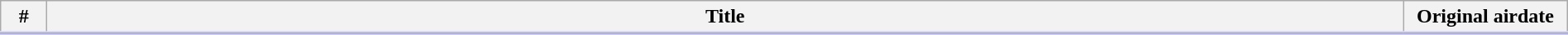<table class="wikitable" style="width:100%; margin:auto; background:#FFF;">
<tr style="border-bottom: 3px solid #CCF">
<th width="30">#</th>
<th>Title</th>
<th width="125">Original airdate</th>
</tr>
<tr>
</tr>
</table>
